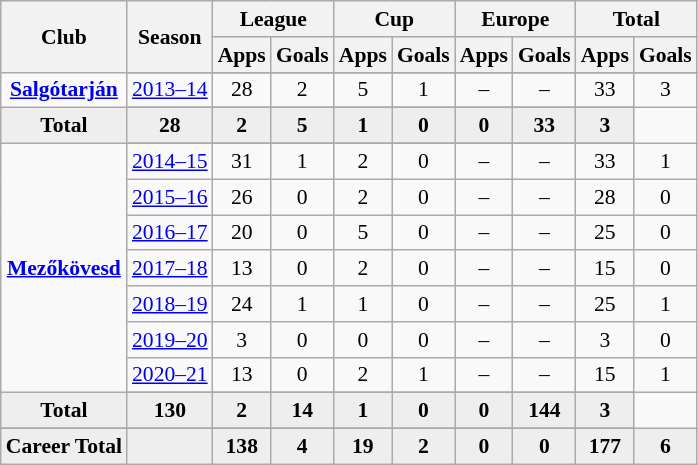<table class="wikitable" style="font-size:90%; text-align: center;">
<tr>
<th rowspan="2">Club</th>
<th rowspan="2">Season</th>
<th colspan="2">League</th>
<th colspan="2">Cup</th>
<th colspan="2">Europe</th>
<th colspan="2">Total</th>
</tr>
<tr>
<th>Apps</th>
<th>Goals</th>
<th>Apps</th>
<th>Goals</th>
<th>Apps</th>
<th>Goals</th>
<th>Apps</th>
<th>Goals</th>
</tr>
<tr ||-||-||-|->
<td rowspan="3" valign="center"><strong><a href='#'>Salgótarján</a></strong></td>
</tr>
<tr>
<td><a href='#'>2013–14</a></td>
<td>28</td>
<td>2</td>
<td>5</td>
<td>1</td>
<td>–</td>
<td>–</td>
<td>33</td>
<td>3</td>
</tr>
<tr>
</tr>
<tr style="font-weight:bold; background-color:#eeeeee;">
<td>Total</td>
<td>28</td>
<td>2</td>
<td>5</td>
<td>1</td>
<td>0</td>
<td>0</td>
<td>33</td>
<td>3</td>
</tr>
<tr>
<td rowspan="9" valign="center"><strong><a href='#'>Mezőkövesd</a></strong></td>
</tr>
<tr>
<td><a href='#'>2014–15</a></td>
<td>31</td>
<td>1</td>
<td>2</td>
<td>0</td>
<td>–</td>
<td>–</td>
<td>33</td>
<td>1</td>
</tr>
<tr>
<td><a href='#'>2015–16</a></td>
<td>26</td>
<td>0</td>
<td>2</td>
<td>0</td>
<td>–</td>
<td>–</td>
<td>28</td>
<td>0</td>
</tr>
<tr>
<td><a href='#'>2016–17</a></td>
<td>20</td>
<td>0</td>
<td>5</td>
<td>0</td>
<td>–</td>
<td>–</td>
<td>25</td>
<td>0</td>
</tr>
<tr>
<td><a href='#'>2017–18</a></td>
<td>13</td>
<td>0</td>
<td>2</td>
<td>0</td>
<td>–</td>
<td>–</td>
<td>15</td>
<td>0</td>
</tr>
<tr>
<td><a href='#'>2018–19</a></td>
<td>24</td>
<td>1</td>
<td>1</td>
<td>0</td>
<td>–</td>
<td>–</td>
<td>25</td>
<td>1</td>
</tr>
<tr>
<td><a href='#'>2019–20</a></td>
<td>3</td>
<td>0</td>
<td>0</td>
<td>0</td>
<td>–</td>
<td>–</td>
<td>3</td>
<td>0</td>
</tr>
<tr>
<td><a href='#'>2020–21</a></td>
<td>13</td>
<td>0</td>
<td>2</td>
<td>1</td>
<td>–</td>
<td>–</td>
<td>15</td>
<td>1</td>
</tr>
<tr>
</tr>
<tr style="font-weight:bold; background-color:#eeeeee;">
<td>Total</td>
<td>130</td>
<td>2</td>
<td>14</td>
<td>1</td>
<td>0</td>
<td>0</td>
<td>144</td>
<td>3</td>
</tr>
<tr>
</tr>
<tr style="font-weight:bold; background-color:#eeeeee;">
<td rowspan="2" valign="top"><strong>Career Total</strong></td>
<td></td>
<td><strong>138</strong></td>
<td><strong>4</strong></td>
<td><strong>19</strong></td>
<td><strong>2</strong></td>
<td><strong>0</strong></td>
<td><strong>0</strong></td>
<td><strong>177</strong></td>
<td><strong>6</strong></td>
</tr>
</table>
